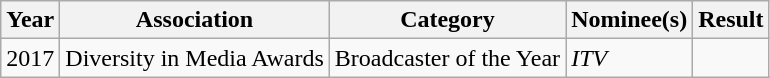<table class="wikitable">
<tr>
<th>Year</th>
<th>Association</th>
<th>Category</th>
<th>Nominee(s)</th>
<th>Result</th>
</tr>
<tr>
<td>2017</td>
<td>Diversity in Media Awards</td>
<td>Broadcaster of the Year</td>
<td><em>ITV</em></td>
<td></td>
</tr>
</table>
